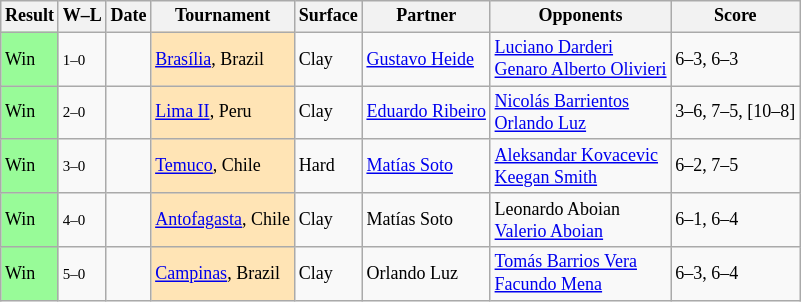<table class="sortable wikitable" style=font-size:75%>
<tr>
<th>Result</th>
<th class="unsortable">W–L</th>
<th>Date</th>
<th>Tournament</th>
<th>Surface</th>
<th>Partner</th>
<th>Opponents</th>
<th class="unsortable">Score</th>
</tr>
<tr>
<td bgcolor=98FB98>Win</td>
<td><small>1–0</small></td>
<td><a href='#'></a></td>
<td style="background:moccasin;"><a href='#'>Brasília</a>, Brazil</td>
<td>Clay</td>
<td> <a href='#'>Gustavo Heide</a></td>
<td> <a href='#'>Luciano Darderi</a> <br>  <a href='#'>Genaro Alberto Olivieri</a></td>
<td>6–3, 6–3</td>
</tr>
<tr>
<td bgcolor=98FB98>Win</td>
<td><small>2–0</small></td>
<td><a href='#'></a></td>
<td style="background:moccasin;"><a href='#'>Lima II</a>, Peru</td>
<td>Clay</td>
<td> <a href='#'>Eduardo Ribeiro</a></td>
<td> <a href='#'>Nicolás Barrientos</a> <br>  <a href='#'>Orlando Luz</a></td>
<td>3–6, 7–5, [10–8]</td>
</tr>
<tr>
<td bgcolor=98FB98>Win</td>
<td><small>3–0</small></td>
<td><a href='#'></a></td>
<td style="background:moccasin;"><a href='#'>Temuco</a>, Chile</td>
<td>Hard</td>
<td> <a href='#'>Matías Soto</a></td>
<td> <a href='#'>Aleksandar Kovacevic</a><br> <a href='#'>Keegan Smith</a></td>
<td>6–2, 7–5</td>
</tr>
<tr>
<td bgcolor=98FB98>Win</td>
<td><small>4–0</small></td>
<td><a href='#'></a></td>
<td style="background:moccasin;"><a href='#'>Antofagasta</a>, Chile</td>
<td>Clay</td>
<td> Matías Soto</td>
<td> Leonardo Aboian <br>  <a href='#'>Valerio Aboian</a></td>
<td>6–1, 6–4</td>
</tr>
<tr>
<td bgcolor=98FB98>Win</td>
<td><small>5–0</small></td>
<td><a href='#'></a></td>
<td style="background:moccasin;"><a href='#'>Campinas</a>, Brazil</td>
<td>Clay</td>
<td> Orlando Luz</td>
<td> <a href='#'>Tomás Barrios Vera</a> <br>  <a href='#'>Facundo Mena</a></td>
<td>6–3, 6–4</td>
</tr>
</table>
